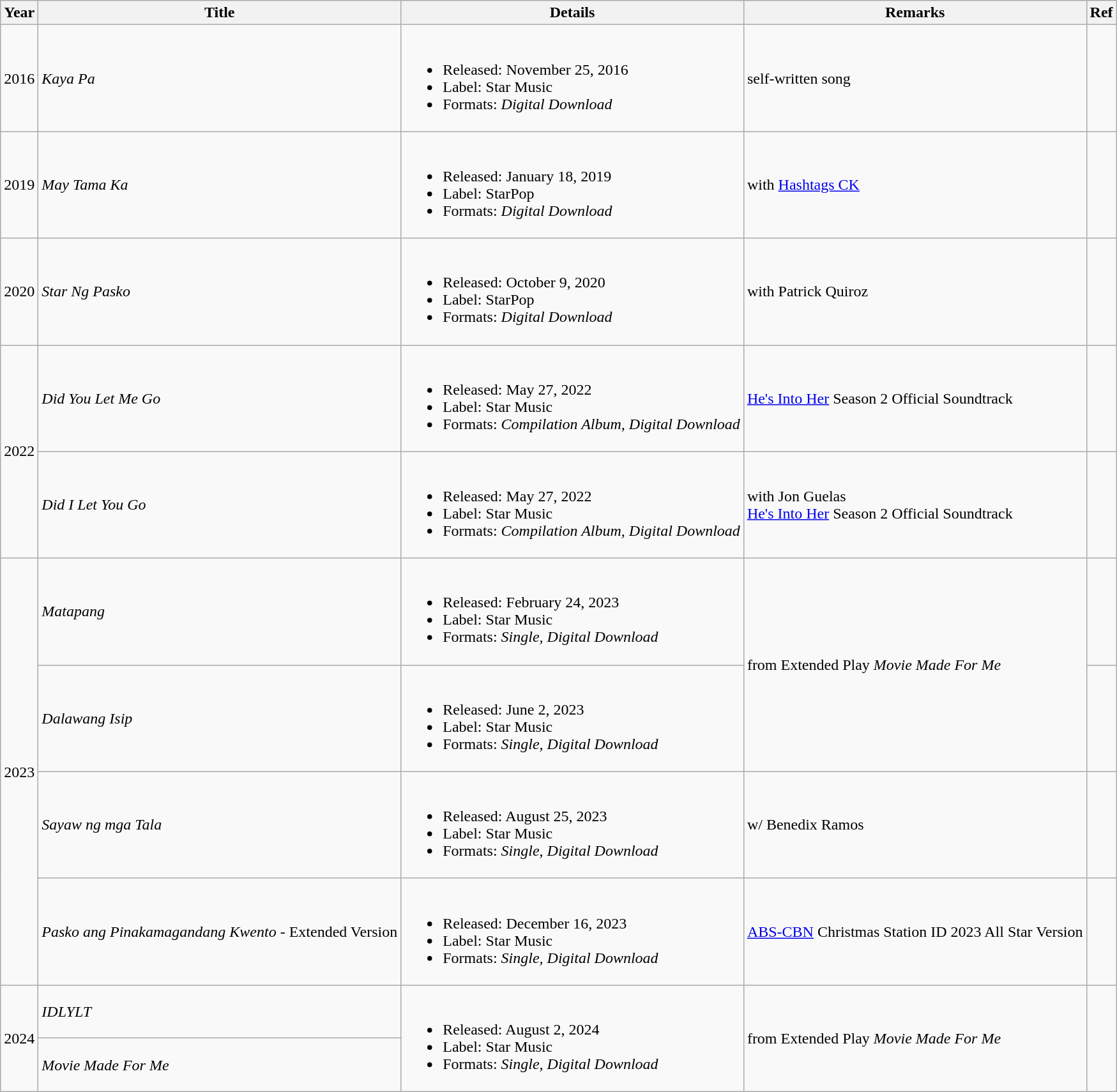<table class="wikitable sortable">
<tr>
<th>Year</th>
<th>Title</th>
<th>Details</th>
<th>Remarks</th>
<th>Ref</th>
</tr>
<tr>
<td>2016</td>
<td><em>Kaya Pa</em></td>
<td><br><ul><li>Released: November 25, 2016</li><li>Label: Star Music</li><li>Formats: <em>Digital Download</em></li></ul></td>
<td>self-written song</td>
<td></td>
</tr>
<tr>
<td>2019</td>
<td><em>May Tama Ka</em></td>
<td><br><ul><li>Released: January 18, 2019</li><li>Label: StarPop</li><li>Formats: <em>Digital Download</em></li></ul></td>
<td>with <a href='#'>Hashtags CK</a></td>
<td></td>
</tr>
<tr>
<td>2020</td>
<td><em>Star Ng Pasko</em></td>
<td><br><ul><li>Released: October 9, 2020</li><li>Label: StarPop</li><li>Formats: <em>Digital Download</em></li></ul></td>
<td>with Patrick Quiroz</td>
<td></td>
</tr>
<tr>
<td rowspan="2">2022</td>
<td><em>Did You Let Me Go</em></td>
<td><br><ul><li>Released: May 27, 2022</li><li>Label: Star Music</li><li>Formats: <em>Compilation Album, Digital Download</em></li></ul></td>
<td><a href='#'>He's Into Her</a> Season 2 Official Soundtrack</td>
<td></td>
</tr>
<tr>
<td><em>Did I Let You Go</em></td>
<td><br><ul><li>Released: May 27, 2022</li><li>Label: Star Music</li><li>Formats: <em>Compilation Album, Digital Download</em></li></ul></td>
<td>with Jon Guelas<br><a href='#'>He's Into Her</a> Season 2 Official Soundtrack</td>
<td></td>
</tr>
<tr>
<td rowspan="4">2023</td>
<td><em>Matapang</em></td>
<td><br><ul><li>Released: February 24, 2023</li><li>Label: Star Music</li><li>Formats: <em>Single, Digital Download</em></li></ul></td>
<td rowspan=2>from Extended Play <em>Movie Made For Me</em></td>
<td><br><br></td>
</tr>
<tr>
<td><em>Dalawang Isip</em></td>
<td><br><ul><li>Released: June 2, 2023</li><li>Label: Star Music</li><li>Formats: <em>Single, Digital Download</em></li></ul></td>
<td></td>
</tr>
<tr>
<td><em>Sayaw ng mga Tala</em></td>
<td><br><ul><li>Released: August 25, 2023</li><li>Label: Star Music</li><li>Formats: <em>Single, Digital Download</em></li></ul></td>
<td>w/ Benedix Ramos</td>
<td></td>
</tr>
<tr>
<td><em>Pasko ang Pinakamagandang Kwento</em> - Extended Version</td>
<td><br><ul><li>Released: December 16, 2023</li><li>Label: Star Music</li><li>Formats: <em>Single, Digital Download</em></li></ul></td>
<td><a href='#'>ABS-CBN</a> Christmas Station ID 2023 All Star Version</td>
<td></td>
</tr>
<tr>
<td rowspan=2>2024</td>
<td><em>IDLYLT</em></td>
<td rowspan=2><br><ul><li>Released: August 2, 2024</li><li>Label: Star Music</li><li>Formats: <em>Single, Digital Download</em></li></ul></td>
<td rowspan=2>from Extended Play <em>Movie Made For Me</em></td>
<td rowspan=2></td>
</tr>
<tr>
<td><em>Movie Made For Me</em></td>
</tr>
</table>
